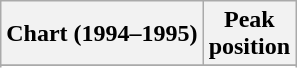<table class="wikitable sortable">
<tr>
<th align="left">Chart (1994–1995)</th>
<th align="center">Peak<br>position</th>
</tr>
<tr>
</tr>
<tr>
</tr>
</table>
